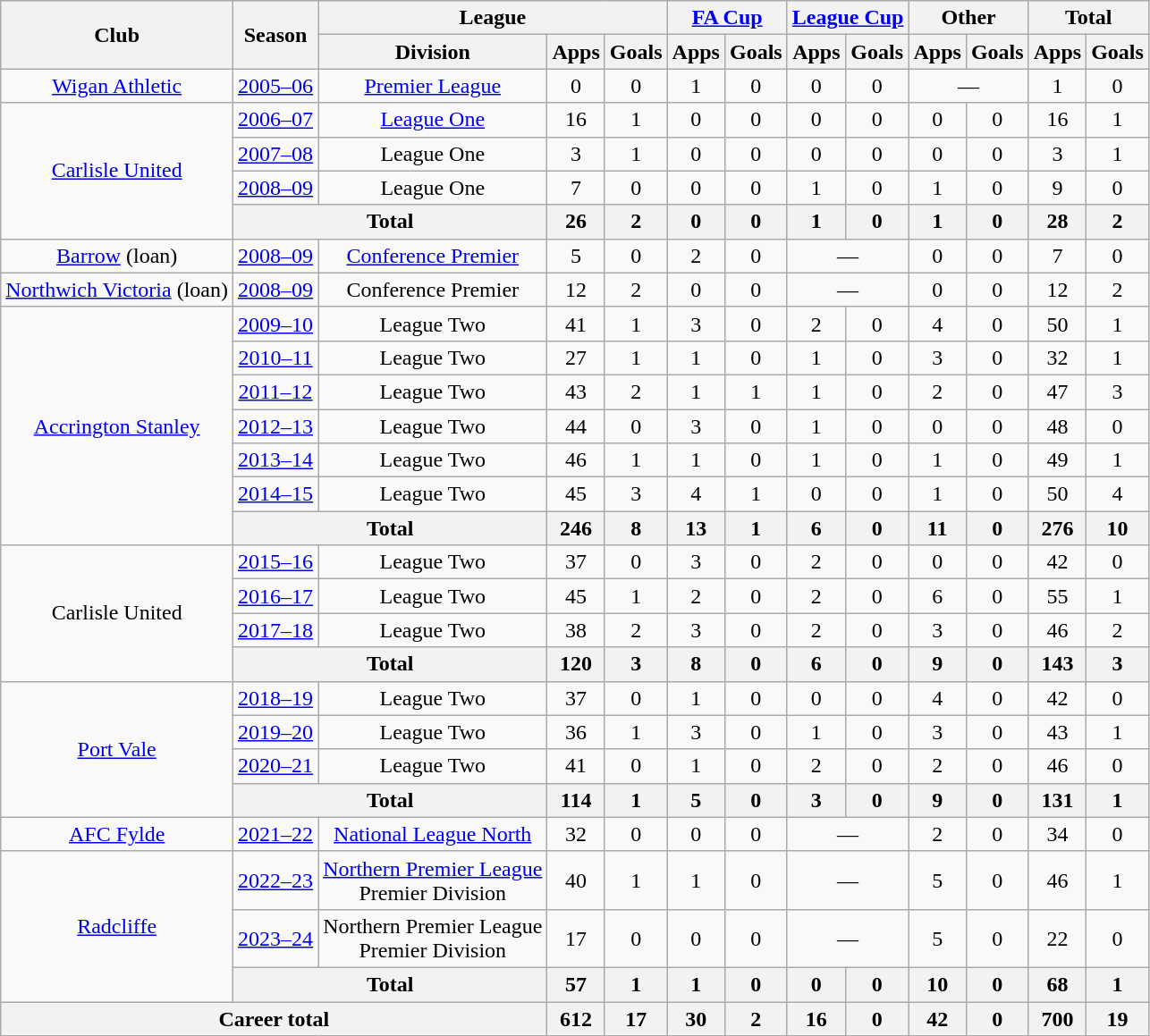<table class="wikitable" style="text-align:center">
<tr>
<th rowspan="2">Club</th>
<th rowspan="2">Season</th>
<th colspan="3">League</th>
<th colspan="2"><a href='#'>FA Cup</a></th>
<th colspan="2"><a href='#'>League Cup</a></th>
<th colspan="2">Other</th>
<th colspan="2">Total</th>
</tr>
<tr>
<th>Division</th>
<th>Apps</th>
<th>Goals</th>
<th>Apps</th>
<th>Goals</th>
<th>Apps</th>
<th>Goals</th>
<th>Apps</th>
<th>Goals</th>
<th>Apps</th>
<th>Goals</th>
</tr>
<tr>
<td><a href='#'>Wigan Athletic</a></td>
<td><a href='#'>2005–06</a></td>
<td><a href='#'>Premier League</a></td>
<td>0</td>
<td>0</td>
<td>1</td>
<td>0</td>
<td>0</td>
<td>0</td>
<td colspan="2">—</td>
<td>1</td>
<td>0</td>
</tr>
<tr>
<td rowspan="4"><a href='#'>Carlisle United</a></td>
<td><a href='#'>2006–07</a></td>
<td><a href='#'>League One</a></td>
<td>16</td>
<td>1</td>
<td>0</td>
<td>0</td>
<td>0</td>
<td>0</td>
<td>0</td>
<td>0</td>
<td>16</td>
<td>1</td>
</tr>
<tr>
<td><a href='#'>2007–08</a></td>
<td>League One</td>
<td>3</td>
<td>1</td>
<td>0</td>
<td>0</td>
<td>0</td>
<td>0</td>
<td>0</td>
<td>0</td>
<td>3</td>
<td>1</td>
</tr>
<tr>
<td><a href='#'>2008–09</a></td>
<td>League One</td>
<td>7</td>
<td>0</td>
<td>0</td>
<td>0</td>
<td>1</td>
<td>0</td>
<td>1</td>
<td>0</td>
<td>9</td>
<td>0</td>
</tr>
<tr>
<th colspan="2">Total</th>
<th>26</th>
<th>2</th>
<th>0</th>
<th>0</th>
<th>1</th>
<th>0</th>
<th>1</th>
<th>0</th>
<th>28</th>
<th>2</th>
</tr>
<tr>
<td><a href='#'>Barrow</a> (loan)</td>
<td><a href='#'>2008–09</a></td>
<td><a href='#'>Conference Premier</a></td>
<td>5</td>
<td>0</td>
<td>2</td>
<td>0</td>
<td colspan="2">—</td>
<td>0</td>
<td>0</td>
<td>7</td>
<td>0</td>
</tr>
<tr>
<td><a href='#'>Northwich Victoria</a> (loan)</td>
<td><a href='#'>2008–09</a></td>
<td>Conference Premier</td>
<td>12</td>
<td>2</td>
<td>0</td>
<td>0</td>
<td colspan="2">—</td>
<td>0</td>
<td>0</td>
<td>12</td>
<td>2</td>
</tr>
<tr>
<td rowspan="7"><a href='#'>Accrington Stanley</a></td>
<td><a href='#'>2009–10</a></td>
<td>League Two</td>
<td>41</td>
<td>1</td>
<td>3</td>
<td>0</td>
<td>2</td>
<td>0</td>
<td>4</td>
<td>0</td>
<td>50</td>
<td>1</td>
</tr>
<tr>
<td><a href='#'>2010–11</a></td>
<td>League Two</td>
<td>27</td>
<td>1</td>
<td>1</td>
<td>0</td>
<td>1</td>
<td>0</td>
<td>3</td>
<td>0</td>
<td>32</td>
<td>1</td>
</tr>
<tr>
<td><a href='#'>2011–12</a></td>
<td>League Two</td>
<td>43</td>
<td>2</td>
<td>1</td>
<td>1</td>
<td>1</td>
<td>0</td>
<td>2</td>
<td>0</td>
<td>47</td>
<td>3</td>
</tr>
<tr>
<td><a href='#'>2012–13</a></td>
<td>League Two</td>
<td>44</td>
<td>0</td>
<td>3</td>
<td>0</td>
<td>1</td>
<td>0</td>
<td>0</td>
<td>0</td>
<td>48</td>
<td>0</td>
</tr>
<tr>
<td><a href='#'>2013–14</a></td>
<td>League Two</td>
<td>46</td>
<td>1</td>
<td>1</td>
<td>0</td>
<td>1</td>
<td>0</td>
<td>1</td>
<td>0</td>
<td>49</td>
<td>1</td>
</tr>
<tr>
<td><a href='#'>2014–15</a></td>
<td>League Two</td>
<td>45</td>
<td>3</td>
<td>4</td>
<td>1</td>
<td>0</td>
<td>0</td>
<td>1</td>
<td>0</td>
<td>50</td>
<td>4</td>
</tr>
<tr>
<th colspan="2">Total</th>
<th>246</th>
<th>8</th>
<th>13</th>
<th>1</th>
<th>6</th>
<th>0</th>
<th>11</th>
<th>0</th>
<th>276</th>
<th>10</th>
</tr>
<tr>
<td rowspan="4">Carlisle United</td>
<td><a href='#'>2015–16</a></td>
<td>League Two</td>
<td>37</td>
<td>0</td>
<td>3</td>
<td>0</td>
<td>2</td>
<td>0</td>
<td>0</td>
<td>0</td>
<td>42</td>
<td>0</td>
</tr>
<tr>
<td><a href='#'>2016–17</a></td>
<td>League Two</td>
<td>45</td>
<td>1</td>
<td>2</td>
<td>0</td>
<td>2</td>
<td>0</td>
<td>6</td>
<td>0</td>
<td>55</td>
<td>1</td>
</tr>
<tr>
<td><a href='#'>2017–18</a></td>
<td>League Two</td>
<td>38</td>
<td>2</td>
<td>3</td>
<td>0</td>
<td>2</td>
<td>0</td>
<td>3</td>
<td>0</td>
<td>46</td>
<td>2</td>
</tr>
<tr>
<th colspan="2">Total</th>
<th>120</th>
<th>3</th>
<th>8</th>
<th>0</th>
<th>6</th>
<th>0</th>
<th>9</th>
<th>0</th>
<th>143</th>
<th>3</th>
</tr>
<tr>
<td rowspan="4"><a href='#'>Port Vale</a></td>
<td><a href='#'>2018–19</a></td>
<td>League Two</td>
<td>37</td>
<td>0</td>
<td>1</td>
<td>0</td>
<td>0</td>
<td>0</td>
<td>4</td>
<td>0</td>
<td>42</td>
<td>0</td>
</tr>
<tr>
<td><a href='#'>2019–20</a></td>
<td>League Two</td>
<td>36</td>
<td>1</td>
<td>3</td>
<td>0</td>
<td>1</td>
<td>0</td>
<td>3</td>
<td>0</td>
<td>43</td>
<td>1</td>
</tr>
<tr>
<td><a href='#'>2020–21</a></td>
<td>League Two</td>
<td>41</td>
<td>0</td>
<td>1</td>
<td>0</td>
<td>2</td>
<td>0</td>
<td>2</td>
<td>0</td>
<td>46</td>
<td>0</td>
</tr>
<tr>
<th colspan="2">Total</th>
<th>114</th>
<th>1</th>
<th>5</th>
<th>0</th>
<th>3</th>
<th>0</th>
<th>9</th>
<th>0</th>
<th>131</th>
<th>1</th>
</tr>
<tr>
<td><a href='#'>AFC Fylde</a></td>
<td><a href='#'>2021–22</a></td>
<td><a href='#'>National League North</a></td>
<td>32</td>
<td>0</td>
<td>0</td>
<td>0</td>
<td colspan="2">—</td>
<td>2</td>
<td>0</td>
<td>34</td>
<td>0</td>
</tr>
<tr>
<td rowspan="3"><a href='#'>Radcliffe</a></td>
<td><a href='#'>2022–23</a></td>
<td><a href='#'>Northern Premier League</a><br>Premier Division</td>
<td>40</td>
<td>1</td>
<td>1</td>
<td>0</td>
<td colspan="2">—</td>
<td>5</td>
<td>0</td>
<td>46</td>
<td>1</td>
</tr>
<tr>
<td><a href='#'>2023–24</a></td>
<td>Northern Premier League<br>Premier Division</td>
<td>17</td>
<td>0</td>
<td>0</td>
<td>0</td>
<td colspan="2">—</td>
<td>5</td>
<td>0</td>
<td>22</td>
<td>0</td>
</tr>
<tr>
<th colspan="2">Total</th>
<th>57</th>
<th>1</th>
<th>1</th>
<th>0</th>
<th>0</th>
<th>0</th>
<th>10</th>
<th>0</th>
<th>68</th>
<th>1</th>
</tr>
<tr>
<th colspan="3">Career total</th>
<th>612</th>
<th>17</th>
<th>30</th>
<th>2</th>
<th>16</th>
<th>0</th>
<th>42</th>
<th>0</th>
<th>700</th>
<th>19</th>
</tr>
</table>
